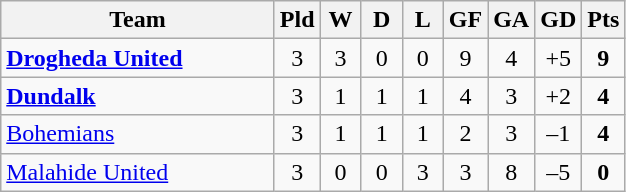<table class="wikitable" style="text-align: center;">
<tr>
<th width="175">Team</th>
<th width="20">Pld</th>
<th width="20">W</th>
<th width="20">D</th>
<th width="20">L</th>
<th width="20">GF</th>
<th width="20">GA</th>
<th width="20">GD</th>
<th width="20">Pts</th>
</tr>
<tr>
<td style="text-align:left;"><strong><a href='#'>Drogheda United</a></strong></td>
<td>3</td>
<td>3</td>
<td>0</td>
<td>0</td>
<td>9</td>
<td>4</td>
<td>+5</td>
<td><strong>9</strong></td>
</tr>
<tr>
<td style="text-align:left;"><strong><a href='#'>Dundalk</a></strong></td>
<td>3</td>
<td>1</td>
<td>1</td>
<td>1</td>
<td>4</td>
<td>3</td>
<td>+2</td>
<td><strong>4</strong></td>
</tr>
<tr>
<td style="text-align:left;"><a href='#'>Bohemians</a></td>
<td>3</td>
<td>1</td>
<td>1</td>
<td>1</td>
<td>2</td>
<td>3</td>
<td>–1</td>
<td><strong>4</strong></td>
</tr>
<tr>
<td style="text-align:left;"><a href='#'>Malahide United</a></td>
<td>3</td>
<td>0</td>
<td>0</td>
<td>3</td>
<td>3</td>
<td>8</td>
<td>–5</td>
<td><strong>0</strong></td>
</tr>
</table>
